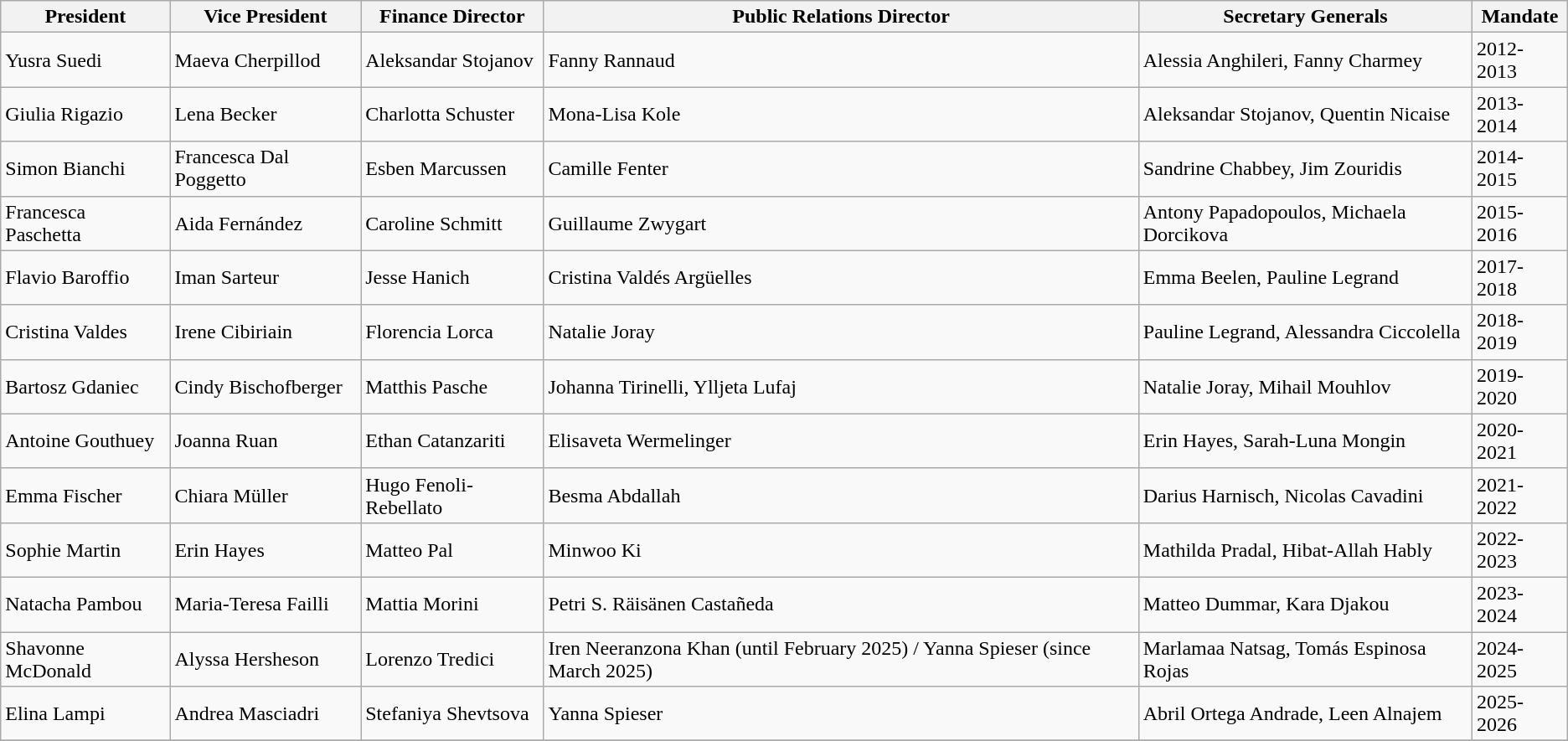<table class="wikitable">
<tr>
<th>President</th>
<th>Vice President</th>
<th>Finance Director</th>
<th>Public Relations Director</th>
<th>Secretary Generals</th>
<th>Mandate</th>
</tr>
<tr>
<td>Yusra Suedi</td>
<td>Maeva Cherpillod</td>
<td>Aleksandar Stojanov</td>
<td>Fanny Rannaud</td>
<td>Alessia Anghileri, Fanny Charmey</td>
<td>2012-2013</td>
</tr>
<tr>
<td>Giulia Rigazio</td>
<td>Lena Becker</td>
<td>Charlotta Schuster</td>
<td>Mona-Lisa Kole</td>
<td>Aleksandar Stojanov, Quentin Nicaise</td>
<td>2013-2014</td>
</tr>
<tr>
<td>Simon Bianchi</td>
<td>Francesca Dal Poggetto</td>
<td>Esben Marcussen</td>
<td>Camille Fenter</td>
<td>Sandrine Chabbey, Jim Zouridis</td>
<td>2014-2015</td>
</tr>
<tr>
<td>Francesca Paschetta</td>
<td>Aida Fernández</td>
<td>Caroline Schmitt</td>
<td>Guillaume Zwygart</td>
<td>Antony Papadopoulos, Michaela Dorcikova</td>
<td>2015-2016</td>
</tr>
<tr>
<td>Flavio Baroffio</td>
<td>Iman Sarteur</td>
<td>Jesse Hanich</td>
<td>Cristina Valdés Argüelles</td>
<td>Emma Beelen, Pauline Legrand</td>
<td>2017-2018</td>
</tr>
<tr>
<td>Cristina Valdes</td>
<td>Irene Cibiriain</td>
<td>Florencia Lorca</td>
<td>Natalie Joray</td>
<td>Pauline Legrand, Alessandra Ciccolella</td>
<td>2018-2019</td>
</tr>
<tr>
<td>Bartosz Gdaniec</td>
<td>Cindy Bischofberger</td>
<td>Matthis Pasche</td>
<td>Johanna Tirinelli, Ylljeta Lufaj</td>
<td>Natalie Joray, Mihail Mouhlov</td>
<td>2019-2020</td>
</tr>
<tr>
<td>Antoine Gouthuey</td>
<td>Joanna Ruan</td>
<td>Ethan Catanzariti</td>
<td>Elisaveta Wermelinger</td>
<td>Erin Hayes, Sarah-Luna Mongin</td>
<td>2020-2021</td>
</tr>
<tr>
<td>Emma Fischer</td>
<td>Chiara Müller</td>
<td>Hugo Fenoli-Rebellato</td>
<td>Besma Abdallah</td>
<td>Darius Harnisch, Nicolas Cavadini</td>
<td>2021-2022</td>
</tr>
<tr>
<td>Sophie Martin</td>
<td>Erin Hayes</td>
<td>Matteo Pal</td>
<td>Minwoo Ki</td>
<td>Mathilda Pradal, Hibat-Allah Hably</td>
<td>2022-2023</td>
</tr>
<tr>
<td>Natacha Pambou</td>
<td>Maria-Teresa Failli</td>
<td>Mattia Morini</td>
<td>Petri S. Räisänen Castañeda</td>
<td>Matteo Dummar, Kara Djakou</td>
<td>2023-2024</td>
</tr>
<tr>
<td>Shavonne McDonald</td>
<td>Alyssa Hersheson</td>
<td>Lorenzo Tredici</td>
<td>Iren Neeranzona Khan (until February 2025) / Yanna Spieser (since March 2025)</td>
<td>Marlamaa Natsag, Tomás Espinosa Rojas</td>
<td>2024-2025</td>
</tr>
<tr>
<td>Elina Lampi</td>
<td>Andrea Masciadri</td>
<td>Stefaniya Shevtsova</td>
<td>Yanna Spieser</td>
<td>Abril Ortega Andrade, Leen Alnajem</td>
<td>2025-2026</td>
</tr>
<tr>
</tr>
</table>
